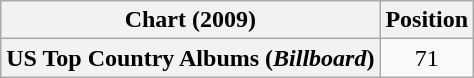<table class="wikitable plainrowheaders" style="text-align:center">
<tr>
<th scope="col">Chart (2009)</th>
<th scope="col">Position</th>
</tr>
<tr>
<th scope="row">US Top Country Albums (<em>Billboard</em>)</th>
<td>71</td>
</tr>
</table>
